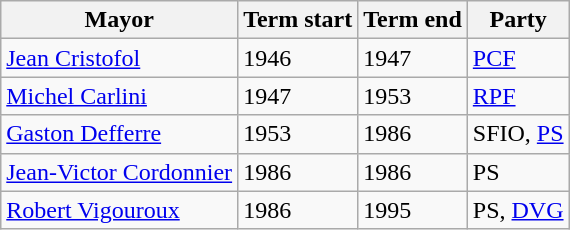<table class="wikitable">
<tr>
<th>Mayor</th>
<th>Term start</th>
<th>Term end</th>
<th>Party</th>
</tr>
<tr>
<td><a href='#'>Jean Cristofol</a></td>
<td>1946</td>
<td>1947</td>
<td><a href='#'>PCF</a></td>
</tr>
<tr>
<td><a href='#'>Michel Carlini</a></td>
<td>1947</td>
<td>1953</td>
<td><a href='#'>RPF</a></td>
</tr>
<tr>
<td><a href='#'>Gaston Defferre</a></td>
<td>1953</td>
<td>1986</td>
<td>SFIO, <a href='#'>PS</a></td>
</tr>
<tr>
<td><a href='#'>Jean-Victor Cordonnier</a></td>
<td>1986</td>
<td>1986</td>
<td>PS</td>
</tr>
<tr>
<td><a href='#'>Robert Vigouroux</a></td>
<td>1986</td>
<td>1995</td>
<td>PS, <a href='#'>DVG</a></td>
</tr>
</table>
